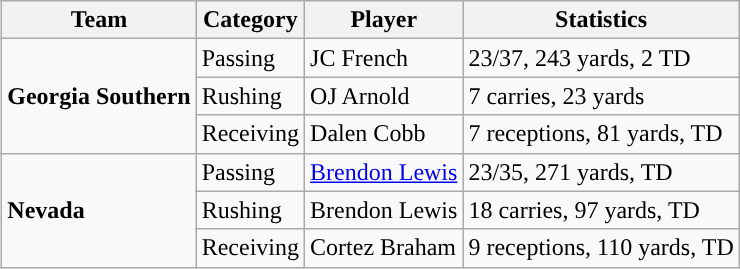<table class="wikitable" style="float: right;">
<tr>
<th>Team</th>
<th>Category</th>
<th>Player</th>
<th>Statistics</th>
</tr>
<tr>
<td rowspan=3><strong>Georgia Southern</strong></td>
<td>Passing</td>
<td>JC French</td>
<td>23/37, 243 yards, 2 TD</td>
</tr>
<tr>
<td>Rushing</td>
<td>OJ Arnold</td>
<td>7 carries, 23 yards</td>
</tr>
<tr>
<td>Receiving</td>
<td>Dalen Cobb</td>
<td>7 receptions, 81 yards, TD</td>
</tr>
<tr>
<td rowspan=3><strong>Nevada</strong></td>
<td>Passing</td>
<td><a href='#'>Brendon Lewis</a></td>
<td>23/35, 271 yards, TD</td>
</tr>
<tr>
<td>Rushing</td>
<td>Brendon Lewis</td>
<td>18 carries, 97 yards, TD</td>
</tr>
<tr>
<td>Receiving</td>
<td>Cortez Braham</td>
<td>9 receptions, 110 yards, TD</td>
</tr>
</table>
